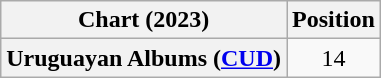<table class="wikitable plainrowheaders" style="text-align:center">
<tr>
<th scope="col">Chart (2023)</th>
<th scope="col">Position</th>
</tr>
<tr>
<th scope="row">Uruguayan Albums (<a href='#'>CUD</a>)</th>
<td>14</td>
</tr>
</table>
